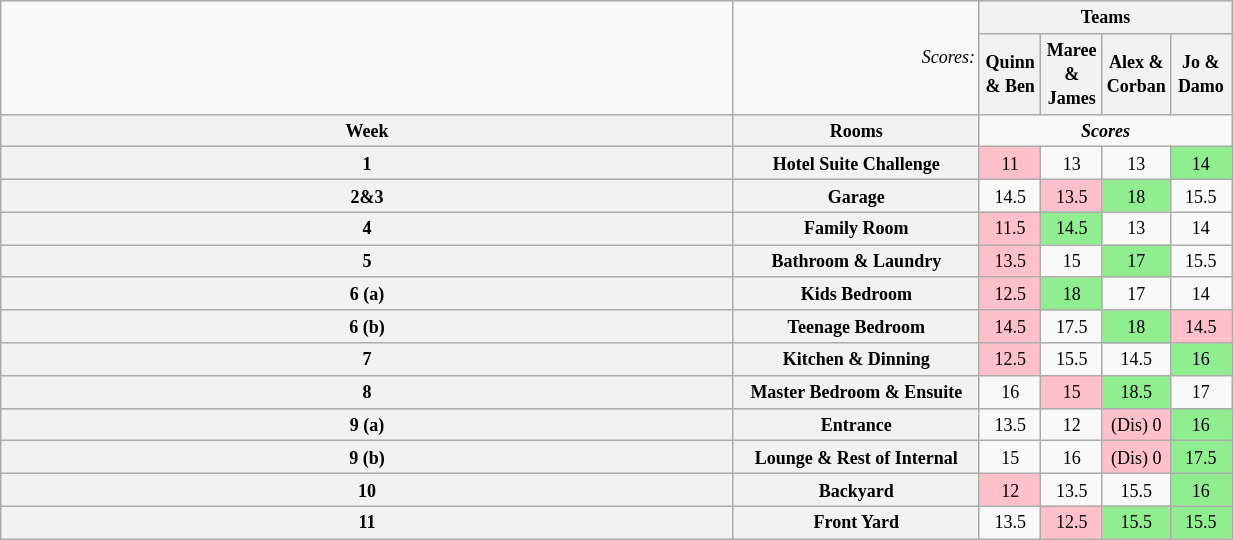<table class="wikitable" style="text-align: center; font-size: 9pt; line-height:16px; width:65%">
<tr>
<td rowspan="2"></td>
<td style="width:20%; text-align:right;" rowspan="2"><em>Scores:</em></td>
<th colspan="4">Teams</th>
</tr>
<tr>
<th style="width:5%;" scope="col" style="background:orange; color:black;">Quinn & Ben</th>
<th style="width:5%;" scope="col" style="background:#B87BF6; background-color:#f4de00">Maree & James</th>
<th style="width:5%;" scope="col" style="background:#B87BF6; color:black;">Alex & Corban</th>
<th style="width:5%;" scope="col" style="background:skyblue; color:black;">Jo & Damo</th>
</tr>
<tr>
<th>Week</th>
<th>Rooms</th>
<td colspan="4"><strong><em>Scores</em></strong></td>
</tr>
<tr>
<th>1</th>
<th style="width:5%;">Hotel Suite Challenge</th>
<td bgcolor="Pink">11</td>
<td>13</td>
<td>13</td>
<td bgcolor="lightgreen">14</td>
</tr>
<tr>
<th>2&3</th>
<th style="width:5%;">Garage</th>
<td>14.5</td>
<td bgcolor="Pink">13.5</td>
<td bgcolor="lightgreen">18</td>
<td>15.5</td>
</tr>
<tr>
<th>4</th>
<th>Family Room</th>
<td bgcolor="Pink">11.5</td>
<td bgcolor="lightgreen">14.5</td>
<td>13</td>
<td>14</td>
</tr>
<tr>
<th>5</th>
<th>Bathroom & Laundry</th>
<td bgcolor="Pink">13.5</td>
<td>15</td>
<td bgcolor="lightgreen">17</td>
<td>15.5</td>
</tr>
<tr>
<th>6 (a)</th>
<th>Kids Bedroom</th>
<td bgcolor="pink">12.5</td>
<td bgcolor="lightgreen">18</td>
<td>17</td>
<td>14</td>
</tr>
<tr>
<th>6 (b)</th>
<th>Teenage Bedroom</th>
<td bgcolor="pink">14.5</td>
<td>17.5</td>
<td bgcolor="lightgreen">18</td>
<td bgcolor="pink">14.5</td>
</tr>
<tr>
<th>7</th>
<th>Kitchen & Dinning</th>
<td bgcolor="pink">12.5</td>
<td>15.5</td>
<td>14.5</td>
<td bgcolor="lightgreen">16</td>
</tr>
<tr>
<th>8</th>
<th>Master Bedroom & Ensuite</th>
<td>16</td>
<td bgcolor="pink">15</td>
<td bgcolor="lightgreen">18.5</td>
<td>17</td>
</tr>
<tr>
<th>9 (a)</th>
<th>Entrance</th>
<td>13.5</td>
<td>12</td>
<td bgcolor="pink">(Dis) 0</td>
<td bgcolor="lightgreen">16</td>
</tr>
<tr>
<th>9 (b)</th>
<th>Lounge & Rest of Internal</th>
<td>15</td>
<td>16</td>
<td bgcolor="pink">(Dis) 0</td>
<td bgcolor="lightgreen">17.5</td>
</tr>
<tr>
<th>10</th>
<th>Backyard</th>
<td bgcolor="pink">12</td>
<td>13.5</td>
<td>15.5</td>
<td bgcolor="lightgreen">16</td>
</tr>
<tr>
<th>11</th>
<th>Front Yard</th>
<td>13.5</td>
<td bgcolor="pink">12.5</td>
<td bgcolor="lightgreen">15.5</td>
<td bgcolor="lightgreen">15.5</td>
</tr>
</table>
